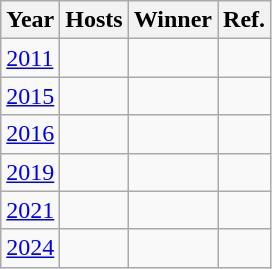<table class=wikitable>
<tr>
<th>Year</th>
<th>Hosts</th>
<th>Winner</th>
<th>Ref.</th>
</tr>
<tr>
<td><a href='#'>2011</a></td>
<td></td>
<td style="text-align:left"></td>
<td></td>
</tr>
<tr>
<td><a href='#'>2015</a></td>
<td></td>
<td style="text-align:left"></td>
<td></td>
</tr>
<tr>
<td><a href='#'>2016</a></td>
<td></td>
<td style="text-align:left"></td>
<td></td>
</tr>
<tr>
<td><a href='#'>2019</a></td>
<td></td>
<td style="text-align:left"></td>
<td></td>
</tr>
<tr>
<td><a href='#'>2021</a></td>
<td></td>
<td style="text-align:left"></td>
<td></td>
</tr>
<tr>
<td><a href='#'>2024</a></td>
<td></td>
<td style="text-align:left"></td>
<td></td>
</tr>
</table>
